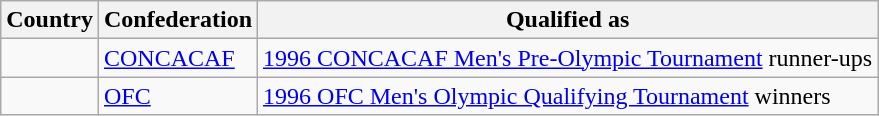<table class="wikitable sortable">
<tr>
<th>Country</th>
<th>Confederation</th>
<th>Qualified as</th>
</tr>
<tr>
<td></td>
<td><a href='#'>CONCACAF</a></td>
<td><a href='#'>1996 CONCACAF Men's Pre-Olympic Tournament</a> runner-ups</td>
</tr>
<tr>
<td></td>
<td><a href='#'>OFC</a></td>
<td><a href='#'>1996 OFC Men's Olympic Qualifying Tournament</a> winners</td>
</tr>
</table>
